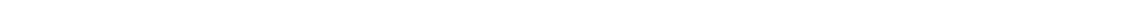<table style="width:88%; text-align:center;">
<tr style="color:white;">
<td style="background:"><strong>2</strong></td>
<td style="background:"><strong>2</strong></td>
<td style="background:"><strong>8</strong></td>
</tr>
</table>
